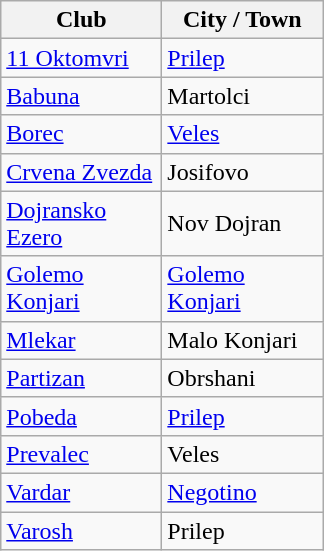<table class="wikitable sortable">
<tr>
<th width="100px">Club</th>
<th width="100px">City / Town</th>
</tr>
<tr>
<td><a href='#'>11 Oktomvri</a></td>
<td><a href='#'>Prilep</a></td>
</tr>
<tr>
<td><a href='#'>Babuna</a></td>
<td>Martolci</td>
</tr>
<tr>
<td><a href='#'>Borec</a></td>
<td><a href='#'>Veles</a></td>
</tr>
<tr>
<td><a href='#'>Crvena Zvezda</a></td>
<td>Josifovo</td>
</tr>
<tr>
<td><a href='#'>Dojransko Ezero</a></td>
<td>Nov Dojran</td>
</tr>
<tr>
<td><a href='#'>Golemo Konjari</a></td>
<td><a href='#'>Golemo Konjari</a></td>
</tr>
<tr>
<td><a href='#'>Mlekar</a></td>
<td>Malo Konjari</td>
</tr>
<tr>
<td><a href='#'>Partizan</a></td>
<td>Obrshani</td>
</tr>
<tr>
<td><a href='#'>Pobeda</a></td>
<td><a href='#'>Prilep</a></td>
</tr>
<tr>
<td><a href='#'>Prevalec</a></td>
<td>Veles</td>
</tr>
<tr>
<td><a href='#'>Vardar</a></td>
<td><a href='#'>Negotino</a></td>
</tr>
<tr>
<td><a href='#'>Varosh</a></td>
<td>Prilep</td>
</tr>
</table>
